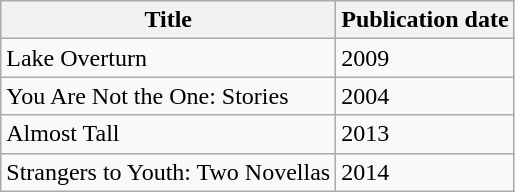<table class="wikitable">
<tr>
<th>Title</th>
<th>Publication date</th>
</tr>
<tr>
<td>Lake Overturn</td>
<td>2009</td>
</tr>
<tr>
<td>You Are Not the One: Stories</td>
<td>2004</td>
</tr>
<tr>
<td>Almost Tall</td>
<td>2013</td>
</tr>
<tr>
<td>Strangers to Youth: Two Novellas</td>
<td>2014</td>
</tr>
</table>
